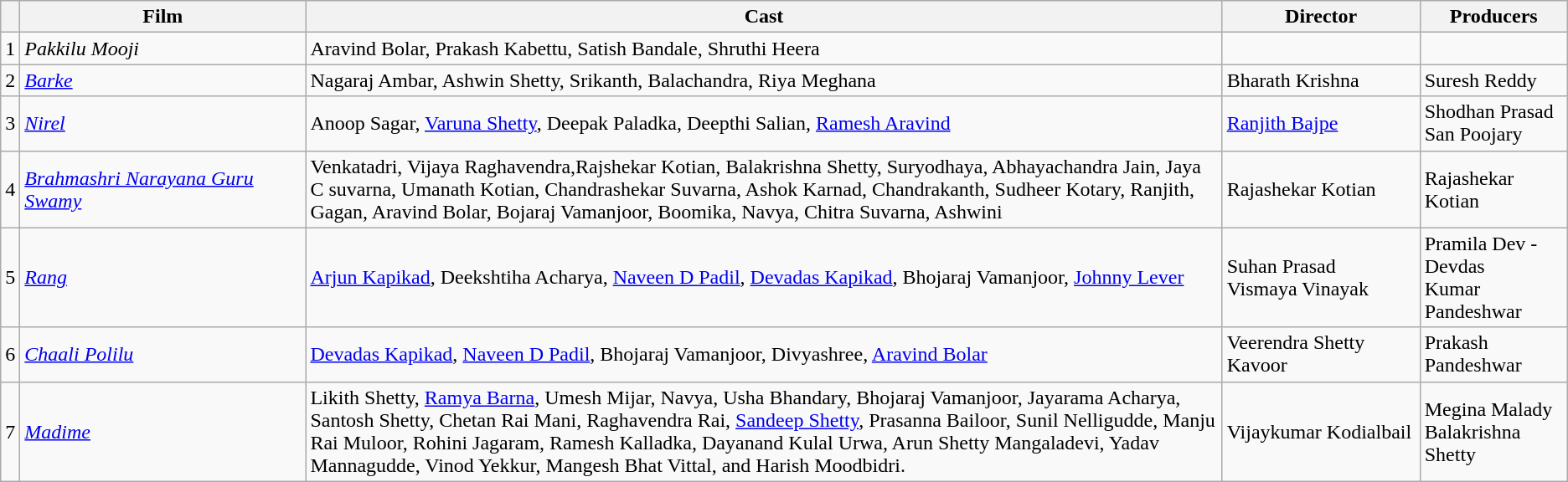<table class="wikitable sortable plainrowheaders">
<tr>
<th></th>
<th scope="col" style="width: 220px;">Film</th>
<th scope="col">Cast</th>
<th scope="col" style="width: 150px;">Director</th>
<th scope="col" style="width: 110px;">Producers</th>
</tr>
<tr>
<td>1</td>
<td><em>Pakkilu Mooji</em></td>
<td>Aravind Bolar, Prakash Kabettu, Satish Bandale, Shruthi Heera</td>
<td></td>
<td></td>
</tr>
<tr>
<td>2</td>
<td><em><a href='#'>Barke</a></em></td>
<td>Nagaraj Ambar, Ashwin Shetty, Srikanth, Balachandra, Riya Meghana</td>
<td>Bharath Krishna</td>
<td>Suresh Reddy</td>
</tr>
<tr>
<td>3</td>
<td><em><a href='#'>Nirel</a></em></td>
<td>Anoop Sagar, <a href='#'>Varuna Shetty</a>, Deepak Paladka, Deepthi Salian, <a href='#'>Ramesh Aravind</a></td>
<td><a href='#'>Ranjith Bajpe</a></td>
<td>Shodhan Prasad<br>San Poojary</td>
</tr>
<tr>
<td>4</td>
<td><em><a href='#'>Brahmashri Narayana Guru Swamy</a></em></td>
<td>Venkatadri, Vijaya Raghavendra,Rajshekar Kotian, Balakrishna Shetty, Suryodhaya, Abhayachandra Jain, Jaya C suvarna, Umanath Kotian, Chandrashekar Suvarna, Ashok Karnad, Chandrakanth, Sudheer Kotary, Ranjith, Gagan, Aravind Bolar, Bojaraj Vamanjoor, Boomika, Navya, Chitra Suvarna, Ashwini</td>
<td>Rajashekar Kotian</td>
<td>Rajashekar Kotian</td>
</tr>
<tr>
<td>5</td>
<td><em><a href='#'>Rang</a></em></td>
<td><a href='#'>Arjun Kapikad</a>, Deekshtiha Acharya, <a href='#'>Naveen D Padil</a>, <a href='#'>Devadas Kapikad</a>, Bhojaraj Vamanjoor, <a href='#'>Johnny Lever</a></td>
<td>Suhan Prasad<br>Vismaya Vinayak</td>
<td>Pramila Dev - Devdas<br>Kumar Pandeshwar</td>
</tr>
<tr>
<td>6</td>
<td><em><a href='#'>Chaali Polilu</a></em></td>
<td><a href='#'>Devadas Kapikad</a>, <a href='#'>Naveen D Padil</a>, Bhojaraj Vamanjoor, Divyashree, <a href='#'>Aravind Bolar</a></td>
<td>Veerendra Shetty Kavoor</td>
<td>Prakash Pandeshwar</td>
</tr>
<tr>
<td>7</td>
<td><em><a href='#'>Madime</a></em></td>
<td>Likith Shetty, <a href='#'>Ramya Barna</a>,  Umesh Mijar, Navya, Usha Bhandary, Bhojaraj Vamanjoor, Jayarama Acharya, Santosh Shetty, Chetan Rai Mani, Raghavendra Rai, <a href='#'>Sandeep Shetty</a>, Prasanna Bailoor, Sunil Nelligudde, Manju Rai Muloor, Rohini Jagaram, Ramesh Kalladka, Dayanand Kulal Urwa, Arun Shetty Mangaladevi, Yadav Mannagudde, Vinod Yekkur, Mangesh Bhat Vittal, and Harish Moodbidri.</td>
<td>Vijaykumar Kodialbail</td>
<td>Megina Malady<br>Balakrishna Shetty</td>
</tr>
</table>
